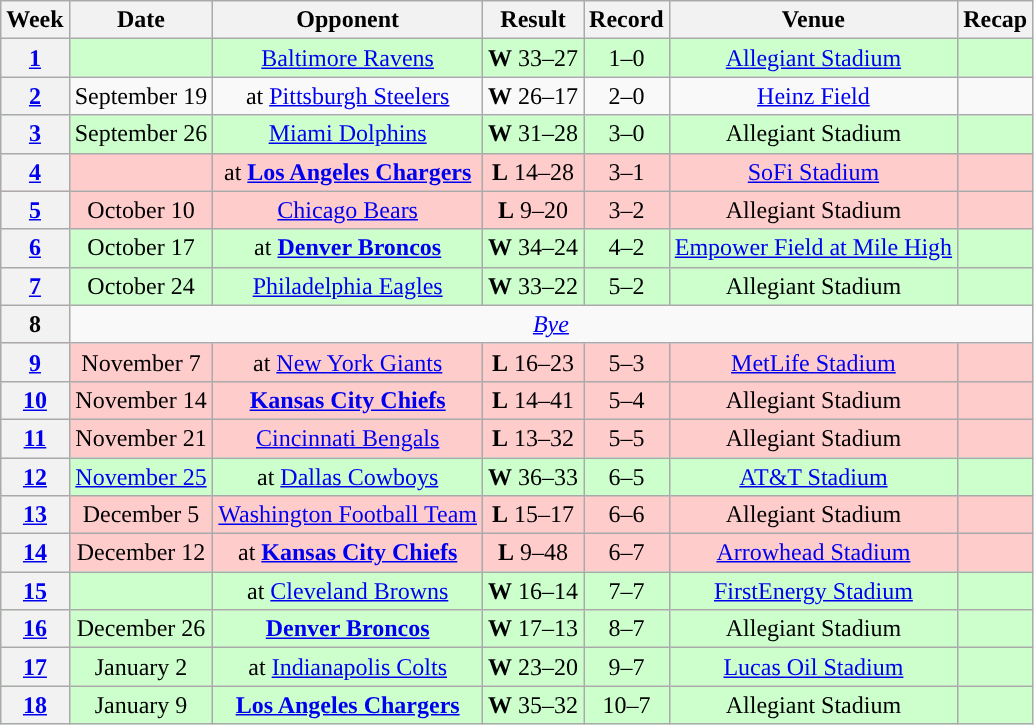<table class="wikitable" style="text-align:center">
<tr>
<th>Week</th>
<th>Date</th>
<th>Opponent</th>
<th>Result</th>
<th>Record</th>
<th>Venue</th>
<th>Recap</th>
</tr>
<tr style="background:#cfc">
<th><a href='#'>1</a></th>
<td></td>
<td><a href='#'>Baltimore Ravens</a></td>
<td><strong>W</strong> 33–27 </td>
<td>1–0</td>
<td><a href='#'>Allegiant Stadium</a></td>
<td></td>
</tr>
<tr -style="background:#cfc">
<th><a href='#'>2</a></th>
<td>September 19</td>
<td>at <a href='#'>Pittsburgh Steelers</a></td>
<td><strong>W</strong> 26–17</td>
<td>2–0</td>
<td><a href='#'>Heinz Field</a></td>
<td></td>
</tr>
<tr style="background:#cfc">
<th><a href='#'>3</a></th>
<td>September 26</td>
<td><a href='#'>Miami Dolphins</a></td>
<td><strong>W</strong> 31–28 </td>
<td>3–0</td>
<td>Allegiant Stadium</td>
<td></td>
</tr>
<tr style="background:#fcc">
<th><a href='#'>4</a></th>
<td></td>
<td>at <strong><a href='#'>Los Angeles Chargers</a></strong></td>
<td><strong>L</strong> 14–28</td>
<td>3–1</td>
<td><a href='#'>SoFi Stadium</a></td>
<td></td>
</tr>
<tr style="background:#fcc">
<th><a href='#'>5</a></th>
<td>October 10</td>
<td><a href='#'>Chicago Bears</a></td>
<td><strong>L</strong> 9–20</td>
<td>3–2</td>
<td>Allegiant Stadium</td>
<td></td>
</tr>
<tr style="background:#cfc">
<th><a href='#'>6</a></th>
<td>October 17</td>
<td>at <strong><a href='#'>Denver Broncos</a></strong></td>
<td><strong>W</strong> 34–24</td>
<td>4–2</td>
<td><a href='#'>Empower Field at Mile High</a></td>
<td></td>
</tr>
<tr style="background:#cfc">
<th><a href='#'>7</a></th>
<td>October 24</td>
<td><a href='#'>Philadelphia Eagles</a></td>
<td><strong>W</strong> 33–22</td>
<td>5–2</td>
<td>Allegiant Stadium</td>
<td></td>
</tr>
<tr>
<th>8</th>
<td colspan="6"><em><a href='#'>Bye</a></em></td>
</tr>
<tr style="background:#fcc">
<th><a href='#'>9</a></th>
<td>November 7</td>
<td>at <a href='#'>New York Giants</a></td>
<td><strong>L</strong> 16–23</td>
<td>5–3</td>
<td><a href='#'>MetLife Stadium</a></td>
<td></td>
</tr>
<tr style="background:#fcc">
<th><a href='#'>10</a></th>
<td>November 14</td>
<td><strong><a href='#'>Kansas City Chiefs</a></strong></td>
<td><strong>L</strong> 14–41</td>
<td>5–4</td>
<td>Allegiant Stadium</td>
<td></td>
</tr>
<tr style="background:#fcc">
<th><a href='#'>11</a></th>
<td>November 21</td>
<td><a href='#'>Cincinnati Bengals</a></td>
<td><strong>L</strong> 13–32</td>
<td>5–5</td>
<td>Allegiant Stadium</td>
<td></td>
</tr>
<tr style="background:#cfc">
<th><a href='#'>12</a></th>
<td><a href='#'>November 25</a></td>
<td>at <a href='#'>Dallas Cowboys</a></td>
<td><strong>W</strong> 36–33 </td>
<td>6–5</td>
<td><a href='#'>AT&T Stadium</a></td>
<td></td>
</tr>
<tr style="background:#fcc">
<th><a href='#'>13</a></th>
<td>December 5</td>
<td><a href='#'>Washington Football Team</a></td>
<td><strong>L</strong> 15–17</td>
<td>6–6</td>
<td>Allegiant Stadium</td>
<td></td>
</tr>
<tr style="background:#fcc">
<th><a href='#'>14</a></th>
<td>December 12</td>
<td>at <strong><a href='#'>Kansas City Chiefs</a></strong></td>
<td><strong>L</strong> 9–48</td>
<td>6–7</td>
<td><a href='#'>Arrowhead Stadium</a></td>
<td></td>
</tr>
<tr style="background:#cfc">
<th><a href='#'>15</a></th>
<td></td>
<td>at <a href='#'>Cleveland Browns</a></td>
<td><strong>W</strong> 16–14</td>
<td>7–7</td>
<td><a href='#'>FirstEnergy Stadium</a></td>
<td></td>
</tr>
<tr style="background:#cfc">
<th><a href='#'>16</a></th>
<td>December 26</td>
<td><strong><a href='#'>Denver Broncos</a></strong></td>
<td><strong>W</strong> 17–13</td>
<td>8–7</td>
<td>Allegiant Stadium</td>
<td></td>
</tr>
<tr style="background:#cfc">
<th><a href='#'>17</a></th>
<td>January 2</td>
<td>at <a href='#'>Indianapolis Colts</a></td>
<td><strong>W</strong> 23–20</td>
<td>9–7</td>
<td><a href='#'>Lucas Oil Stadium</a></td>
<td></td>
</tr>
<tr style="background:#cfc">
<th><a href='#'>18</a></th>
<td>January 9</td>
<td><strong><a href='#'>Los Angeles Chargers</a></strong></td>
<td><strong>W</strong> 35–32 </td>
<td>10–7</td>
<td>Allegiant Stadium</td>
<td></td>
</tr>
</table>
